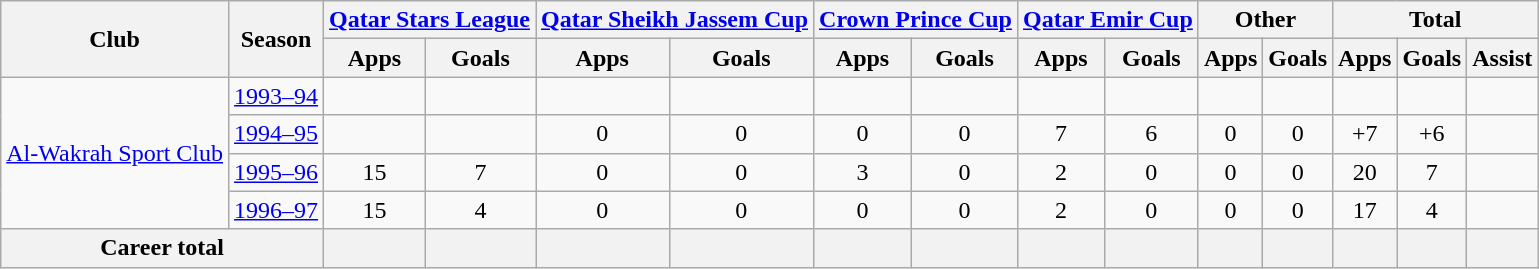<table class="wikitable" style="text-align: center">
<tr>
<th rowspan="2">Club</th>
<th rowspan="2">Season</th>
<th colspan="2"><a href='#'>Qatar Stars League</a></th>
<th colspan="2"><a href='#'>Qatar Sheikh Jassem Cup</a></th>
<th colspan="2"><a href='#'>Crown Prince Cup</a></th>
<th colspan="2"><a href='#'>Qatar Emir Cup</a></th>
<th colspan="2">Other</th>
<th colspan="3">Total</th>
</tr>
<tr>
<th>Apps</th>
<th>Goals</th>
<th>Apps</th>
<th>Goals</th>
<th>Apps</th>
<th>Goals</th>
<th>Apps</th>
<th>Goals</th>
<th>Apps</th>
<th>Goals</th>
<th>Apps</th>
<th>Goals</th>
<th>Assist</th>
</tr>
<tr>
<td rowspan="4"><a href='#'>Al-Wakrah Sport Club</a></td>
<td><a href='#'>1993–94</a></td>
<td></td>
<td></td>
<td></td>
<td></td>
<td></td>
<td></td>
<td></td>
<td></td>
<td></td>
<td></td>
<td></td>
<td></td>
<td></td>
</tr>
<tr>
<td><a href='#'>1994–95</a></td>
<td></td>
<td></td>
<td>0</td>
<td>0</td>
<td>0</td>
<td>0</td>
<td>7</td>
<td>6</td>
<td>0</td>
<td>0</td>
<td>+7</td>
<td>+6</td>
<td></td>
</tr>
<tr>
<td><a href='#'>1995–96</a></td>
<td>15</td>
<td>7</td>
<td>0</td>
<td>0</td>
<td>3</td>
<td>0</td>
<td>2</td>
<td>0</td>
<td>0</td>
<td>0</td>
<td>20</td>
<td>7</td>
<td></td>
</tr>
<tr>
<td><a href='#'>1996–97</a></td>
<td>15</td>
<td>4</td>
<td>0</td>
<td>0</td>
<td>0</td>
<td>0</td>
<td>2</td>
<td>0</td>
<td>0</td>
<td>0</td>
<td>17</td>
<td>4</td>
<td></td>
</tr>
<tr>
<th colspan="2">Career total</th>
<th></th>
<th></th>
<th></th>
<th></th>
<th></th>
<th></th>
<th></th>
<th></th>
<th></th>
<th></th>
<th></th>
<th></th>
<th></th>
</tr>
</table>
